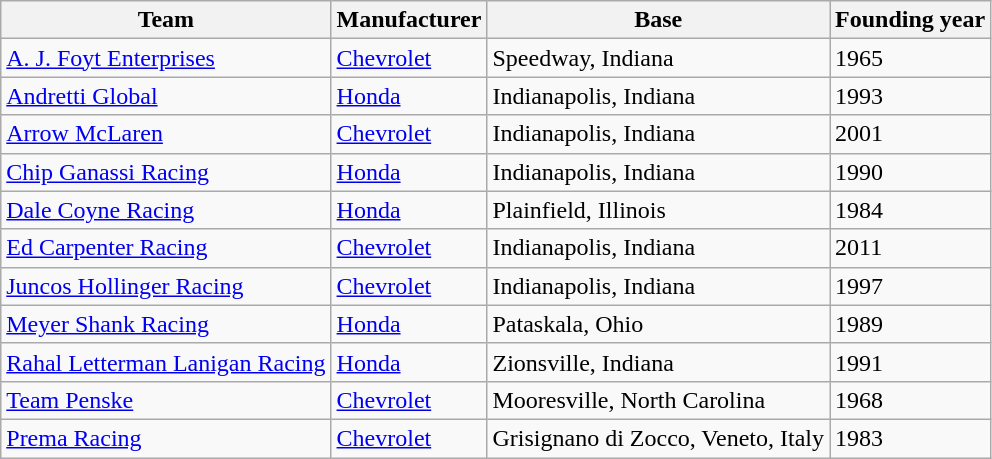<table class="wikitable">
<tr>
<th>Team</th>
<th>Manufacturer</th>
<th>Base</th>
<th>Founding year</th>
</tr>
<tr>
<td><a href='#'>A. J. Foyt Enterprises</a></td>
<td><a href='#'>Chevrolet</a></td>
<td>Speedway, Indiana</td>
<td>1965</td>
</tr>
<tr>
<td><a href='#'>Andretti Global</a></td>
<td><a href='#'>Honda</a></td>
<td>Indianapolis, Indiana</td>
<td>1993</td>
</tr>
<tr>
<td><a href='#'>Arrow McLaren</a></td>
<td><a href='#'>Chevrolet</a></td>
<td>Indianapolis, Indiana</td>
<td>2001</td>
</tr>
<tr>
<td><a href='#'>Chip Ganassi Racing</a></td>
<td><a href='#'>Honda</a></td>
<td>Indianapolis, Indiana</td>
<td>1990</td>
</tr>
<tr>
<td><a href='#'>Dale Coyne Racing</a></td>
<td><a href='#'>Honda</a></td>
<td>Plainfield, Illinois</td>
<td>1984</td>
</tr>
<tr>
<td><a href='#'>Ed Carpenter Racing</a></td>
<td><a href='#'>Chevrolet</a></td>
<td>Indianapolis, Indiana</td>
<td>2011</td>
</tr>
<tr>
<td><a href='#'>Juncos Hollinger Racing</a></td>
<td><a href='#'>Chevrolet</a></td>
<td>Indianapolis, Indiana</td>
<td>1997</td>
</tr>
<tr>
<td><a href='#'>Meyer Shank Racing</a></td>
<td><a href='#'>Honda</a></td>
<td>Pataskala, Ohio</td>
<td>1989</td>
</tr>
<tr>
<td><a href='#'>Rahal Letterman Lanigan Racing</a></td>
<td><a href='#'>Honda</a></td>
<td>Zionsville, Indiana</td>
<td>1991</td>
</tr>
<tr>
<td><a href='#'>Team Penske</a></td>
<td><a href='#'>Chevrolet</a></td>
<td>Mooresville, North Carolina</td>
<td>1968</td>
</tr>
<tr>
<td><a href='#'>Prema Racing</a></td>
<td><a href='#'>Chevrolet</a></td>
<td>Grisignano di Zocco, Veneto, Italy</td>
<td>1983</td>
</tr>
</table>
